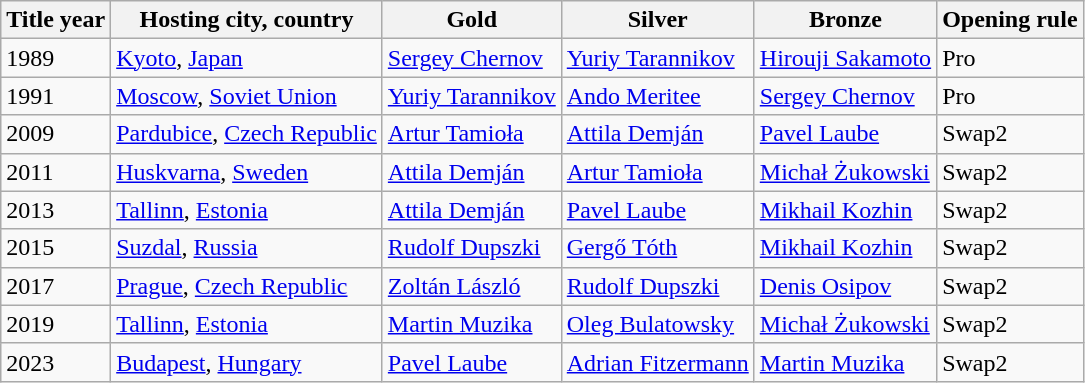<table class="wikitable">
<tr>
<th>Title year</th>
<th>Hosting city, country</th>
<th>Gold</th>
<th>Silver</th>
<th>Bronze</th>
<th>Opening rule</th>
</tr>
<tr>
<td>1989</td>
<td> <a href='#'>Kyoto</a>, <a href='#'>Japan</a></td>
<td> <a href='#'>Sergey Chernov</a></td>
<td> <a href='#'>Yuriy Tarannikov</a></td>
<td> <a href='#'>Hirouji Sakamoto</a></td>
<td>Pro</td>
</tr>
<tr>
<td>1991</td>
<td> <a href='#'>Moscow</a>, <a href='#'>Soviet Union</a></td>
<td> <a href='#'>Yuriy Tarannikov</a></td>
<td> <a href='#'>Ando Meritee</a></td>
<td> <a href='#'>Sergey Chernov</a></td>
<td>Pro</td>
</tr>
<tr>
<td>2009</td>
<td> <a href='#'>Pardubice</a>, <a href='#'>Czech Republic</a></td>
<td> <a href='#'>Artur Tamioła</a></td>
<td> <a href='#'>Attila Demján</a></td>
<td> <a href='#'>Pavel Laube</a></td>
<td>Swap2</td>
</tr>
<tr>
<td>2011</td>
<td> <a href='#'>Huskvarna</a>, <a href='#'>Sweden</a></td>
<td> <a href='#'>Attila Demján</a></td>
<td> <a href='#'>Artur Tamioła</a></td>
<td> <a href='#'>Michał Żukowski</a></td>
<td>Swap2</td>
</tr>
<tr>
<td>2013</td>
<td> <a href='#'>Tallinn</a>, <a href='#'>Estonia</a></td>
<td> <a href='#'>Attila Demján</a></td>
<td> <a href='#'>Pavel Laube</a></td>
<td> <a href='#'>Mikhail Kozhin</a></td>
<td>Swap2</td>
</tr>
<tr>
<td>2015</td>
<td> <a href='#'>Suzdal</a>, <a href='#'>Russia</a></td>
<td> <a href='#'>Rudolf Dupszki</a></td>
<td> <a href='#'>Gergő Tóth</a></td>
<td> <a href='#'>Mikhail Kozhin</a></td>
<td>Swap2</td>
</tr>
<tr>
<td>2017</td>
<td> <a href='#'>Prague</a>, <a href='#'>Czech Republic</a></td>
<td> <a href='#'>Zoltán László</a></td>
<td> <a href='#'>Rudolf Dupszki</a></td>
<td> <a href='#'>Denis Osipov</a></td>
<td>Swap2</td>
</tr>
<tr>
<td>2019</td>
<td> <a href='#'>Tallinn</a>, <a href='#'>Estonia</a></td>
<td> <a href='#'>Martin Muzika</a></td>
<td> <a href='#'>Oleg Bulatowsky</a></td>
<td> <a href='#'>Michał Żukowski</a></td>
<td>Swap2</td>
</tr>
<tr>
<td>2023</td>
<td> <a href='#'>Budapest</a>, <a href='#'>Hungary</a></td>
<td> <a href='#'>Pavel Laube</a></td>
<td> <a href='#'>Adrian Fitzermann</a></td>
<td> <a href='#'>Martin Muzika</a></td>
<td>Swap2</td>
</tr>
</table>
